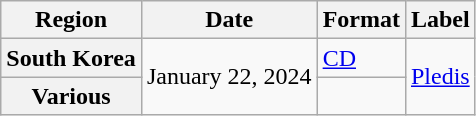<table class="wikitable plainrowheaders">
<tr>
<th scope="col">Region</th>
<th scope="col">Date</th>
<th scope="col">Format</th>
<th scope="col">Label</th>
</tr>
<tr>
<th scope="row">South Korea</th>
<td rowspan="2">January 22, 2024</td>
<td><a href='#'>CD</a></td>
<td rowspan="2"><a href='#'>Pledis</a></td>
</tr>
<tr>
<th scope="row">Various</th>
<td></td>
</tr>
</table>
